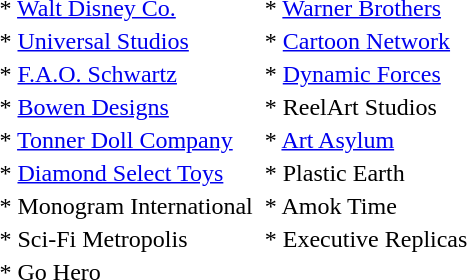<table>
<tr>
<td>* <a href='#'>Walt Disney Co.</a></td>
<td></td>
<td>* <a href='#'>Warner Brothers</a></td>
</tr>
<tr>
<td>* <a href='#'>Universal Studios</a></td>
<td></td>
<td>* <a href='#'>Cartoon Network</a></td>
</tr>
<tr>
<td>* <a href='#'>F.A.O. Schwartz</a></td>
<td></td>
<td>* <a href='#'>Dynamic Forces</a></td>
</tr>
<tr>
<td>* <a href='#'>Bowen Designs</a></td>
<td></td>
<td>* ReelArt Studios</td>
</tr>
<tr>
<td>* <a href='#'>Tonner Doll Company</a></td>
<td></td>
<td>* <a href='#'>Art Asylum</a></td>
</tr>
<tr>
<td>* <a href='#'>Diamond Select Toys</a></td>
<td></td>
<td>* Plastic Earth</td>
</tr>
<tr>
<td>* Monogram International</td>
<td></td>
<td>* Amok Time</td>
</tr>
<tr>
<td>* Sci-Fi Metropolis</td>
<td></td>
<td>* Executive Replicas</td>
</tr>
<tr>
<td>* Go Hero</td>
<td></td>
<td></td>
</tr>
</table>
